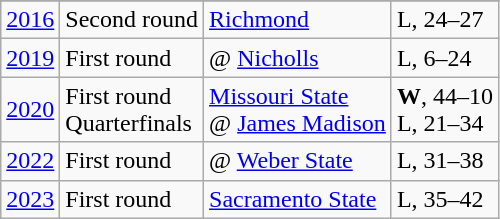<table class="wikitable">
<tr>
</tr>
<tr>
<td><a href='#'>2016</a></td>
<td>Second round</td>
<td><a href='#'>Richmond</a></td>
<td>L, 24–27</td>
</tr>
<tr>
<td><a href='#'>2019</a></td>
<td>First round</td>
<td>@ <a href='#'>Nicholls</a></td>
<td>L, 6–24</td>
</tr>
<tr>
<td><a href='#'>2020</a></td>
<td>First round<br>Quarterfinals</td>
<td><a href='#'>Missouri State</a><br>@ <a href='#'>James Madison</a></td>
<td><strong>W</strong>, 44–10<br>L, 21–34</td>
</tr>
<tr>
<td><a href='#'>2022</a></td>
<td>First round</td>
<td>@ <a href='#'>Weber State</a></td>
<td>L, 31–38</td>
</tr>
<tr>
<td><a href='#'>2023</a></td>
<td>First round</td>
<td><a href='#'>Sacramento State</a></td>
<td>L, 35–42</td>
</tr>
</table>
